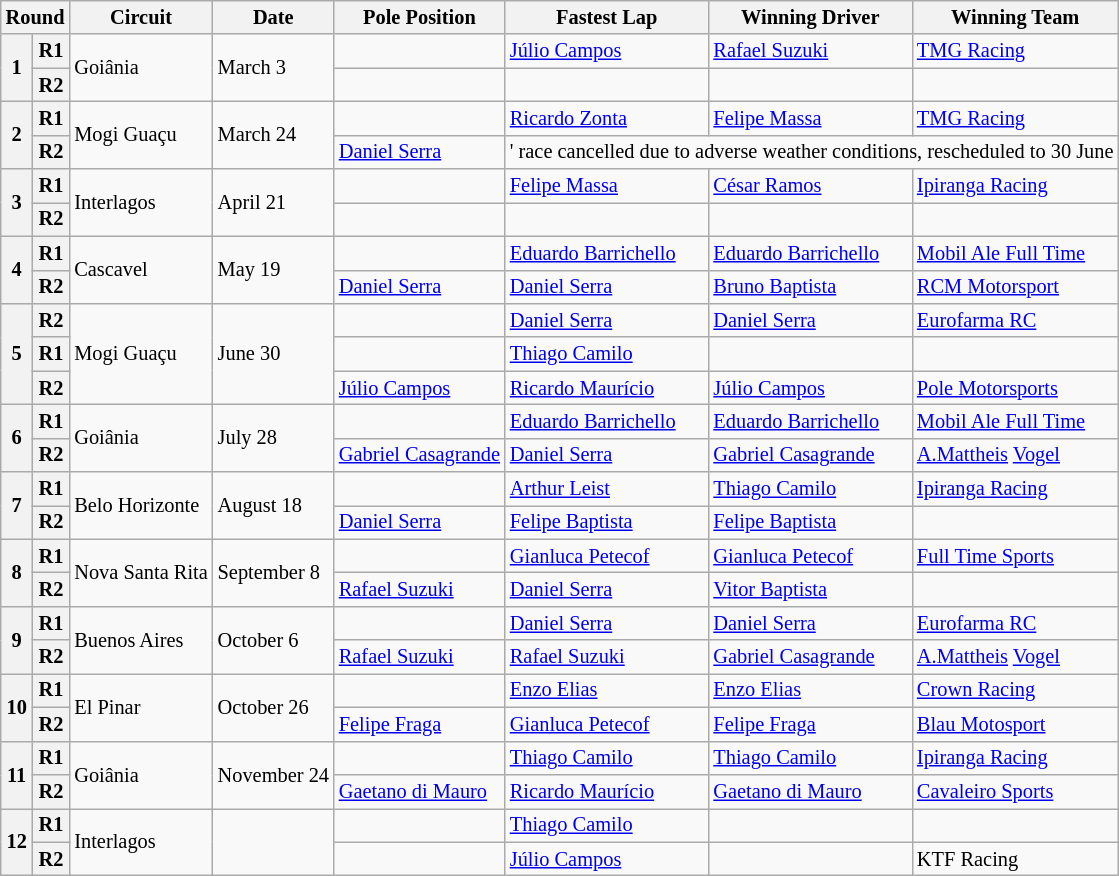<table class="wikitable"  style="font-size: 85%">
<tr>
<th colspan="2">Round</th>
<th>Circuit</th>
<th>Date</th>
<th>Pole Position</th>
<th>Fastest Lap</th>
<th>Winning Driver</th>
<th>Winning Team</th>
</tr>
<tr>
<th rowspan=2>1</th>
<th>R1</th>
<td rowspan=2> Goiânia</td>
<td rowspan=2>March 3</td>
<td></td>
<td><a href='#'>Júlio Campos</a></td>
<td><a href='#'>Rafael Suzuki</a></td>
<td><a href='#'>TMG Racing</a></td>
</tr>
<tr>
<th>R2</th>
<td></td>
<td></td>
<td></td>
<td></td>
</tr>
<tr>
<th rowspan=2>2</th>
<th>R1</th>
<td rowspan=2> Mogi Guaçu</td>
<td rowspan=2>March 24</td>
<td></td>
<td><a href='#'>Ricardo Zonta</a></td>
<td><a href='#'>Felipe Massa</a></td>
<td><a href='#'>TMG Racing</a></td>
</tr>
<tr>
<th>R2</th>
<td><a href='#'>Daniel Serra</a></td>
<td colspan="3"  align="center">' race cancelled due to adverse weather conditions, rescheduled to 30 June</td>
</tr>
<tr>
<th rowspan=2>3</th>
<th>R1</th>
<td rowspan=2> Interlagos</td>
<td rowspan=2>April 21</td>
<td></td>
<td><a href='#'>Felipe Massa</a></td>
<td><a href='#'>César Ramos</a></td>
<td><a href='#'>Ipiranga Racing</a></td>
</tr>
<tr>
<th>R2</th>
<td></td>
<td></td>
<td></td>
<td></td>
</tr>
<tr>
<th rowspan=2>4</th>
<th>R1</th>
<td rowspan=2> Cascavel</td>
<td rowspan=2>May 19</td>
<td></td>
<td><a href='#'>Eduardo Barrichello</a></td>
<td><a href='#'>Eduardo Barrichello</a></td>
<td><a href='#'>Mobil Ale Full Time</a></td>
</tr>
<tr>
<th>R2</th>
<td><a href='#'>Daniel Serra</a></td>
<td><a href='#'>Daniel Serra</a></td>
<td><a href='#'>Bruno Baptista</a></td>
<td><a href='#'>RCM Motorsport</a></td>
</tr>
<tr>
<th rowspan="3">5</th>
<th>R2</th>
<td rowspan="3"> Mogi Guaçu</td>
<td rowspan="3">June 30</td>
<td></td>
<td><a href='#'>Daniel Serra</a></td>
<td><a href='#'>Daniel Serra</a></td>
<td><a href='#'>Eurofarma RC</a></td>
</tr>
<tr>
<th>R1</th>
<td></td>
<td><a href='#'>Thiago Camilo</a></td>
<td></td>
<td></td>
</tr>
<tr>
<th>R2</th>
<td><a href='#'>Júlio Campos</a></td>
<td><a href='#'>Ricardo Maurício</a></td>
<td><a href='#'>Júlio Campos</a></td>
<td><a href='#'>Pole Motorsports</a></td>
</tr>
<tr>
<th rowspan="2">6</th>
<th>R1</th>
<td rowspan="2"> Goiânia</td>
<td rowspan="2">July 28</td>
<td></td>
<td><a href='#'>Eduardo Barrichello</a></td>
<td><a href='#'>Eduardo Barrichello</a></td>
<td><a href='#'>Mobil Ale Full Time</a></td>
</tr>
<tr>
<th>R2</th>
<td><a href='#'>Gabriel Casagrande</a></td>
<td><a href='#'>Daniel Serra</a></td>
<td><a href='#'>Gabriel Casagrande</a></td>
<td><a href='#'>A.Mattheis</a> <a href='#'>Vogel</a></td>
</tr>
<tr>
<th rowspan="2">7</th>
<th>R1</th>
<td rowspan="2"> Belo Horizonte</td>
<td rowspan="2">August 18</td>
<td></td>
<td><a href='#'>Arthur Leist</a></td>
<td><a href='#'>Thiago Camilo</a></td>
<td><a href='#'>Ipiranga Racing</a></td>
</tr>
<tr>
<th>R2</th>
<td><a href='#'>Daniel Serra</a></td>
<td><a href='#'>Felipe Baptista</a></td>
<td><a href='#'>Felipe Baptista</a></td>
<td></td>
</tr>
<tr>
<th rowspan=2>8</th>
<th>R1</th>
<td rowspan=2> Nova Santa Rita</td>
<td rowspan=2>September 8</td>
<td></td>
<td><a href='#'>Gianluca Petecof</a></td>
<td><a href='#'>Gianluca Petecof</a></td>
<td><a href='#'>Full Time Sports</a></td>
</tr>
<tr>
<th>R2</th>
<td><a href='#'>Rafael Suzuki</a></td>
<td><a href='#'>Daniel Serra</a></td>
<td><a href='#'>Vitor Baptista</a></td>
<td></td>
</tr>
<tr>
<th rowspan=2>9</th>
<th>R1</th>
<td rowspan=2> Buenos Aires</td>
<td rowspan=2>October 6</td>
<td></td>
<td><a href='#'>Daniel Serra</a></td>
<td><a href='#'>Daniel Serra</a></td>
<td><a href='#'>Eurofarma RC</a></td>
</tr>
<tr>
<th>R2</th>
<td><a href='#'>Rafael Suzuki</a></td>
<td><a href='#'>Rafael Suzuki</a></td>
<td><a href='#'>Gabriel Casagrande</a></td>
<td><a href='#'>A.Mattheis</a> <a href='#'>Vogel</a></td>
</tr>
<tr>
<th rowspan=2>10</th>
<th>R1</th>
<td rowspan=2> El Pinar</td>
<td rowspan=2>October 26</td>
<td></td>
<td><a href='#'>Enzo Elias</a></td>
<td><a href='#'>Enzo Elias</a></td>
<td><a href='#'>Crown Racing</a></td>
</tr>
<tr>
<th>R2</th>
<td><a href='#'>Felipe Fraga</a></td>
<td><a href='#'>Gianluca Petecof</a></td>
<td><a href='#'>Felipe Fraga</a></td>
<td><a href='#'>Blau Motosport</a></td>
</tr>
<tr>
<th rowspan=2>11</th>
<th>R1</th>
<td rowspan=2> Goiânia</td>
<td rowspan=2>November 24</td>
<td></td>
<td><a href='#'>Thiago Camilo</a></td>
<td><a href='#'>Thiago Camilo</a></td>
<td><a href='#'>Ipiranga Racing</a></td>
</tr>
<tr>
<th>R2</th>
<td><a href='#'>Gaetano di Mauro</a></td>
<td><a href='#'>Ricardo Maurício</a></td>
<td><a href='#'>Gaetano di Mauro</a></td>
<td><a href='#'>Cavaleiro Sports</a></td>
</tr>
<tr>
<th rowspan=2>12</th>
<th>R1</th>
<td rowspan=2> Interlagos</td>
<td rowspan=2></td>
<td></td>
<td><a href='#'>Thiago Camilo</a></td>
<td></td>
<td></td>
</tr>
<tr>
<th>R2</th>
<td></td>
<td><a href='#'>Júlio Campos</a></td>
<td></td>
<td>KTF Racing</td>
</tr>
</table>
